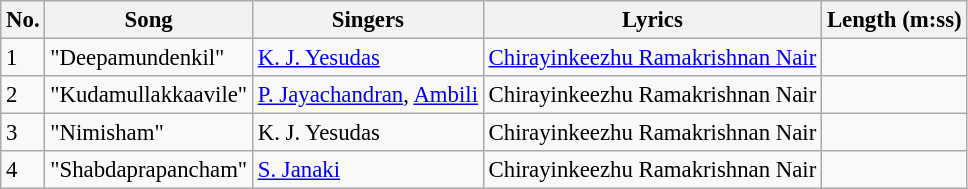<table class="wikitable" style="font-size:95%;">
<tr>
<th>No.</th>
<th>Song</th>
<th>Singers</th>
<th>Lyrics</th>
<th>Length (m:ss)</th>
</tr>
<tr>
<td>1</td>
<td>"Deepamundenkil"</td>
<td><a href='#'>K. J. Yesudas</a></td>
<td><a href='#'>Chirayinkeezhu Ramakrishnan Nair</a></td>
<td></td>
</tr>
<tr>
<td>2</td>
<td>"Kudamullakkaavile"</td>
<td><a href='#'>P. Jayachandran</a>, <a href='#'>Ambili</a></td>
<td>Chirayinkeezhu Ramakrishnan Nair</td>
<td></td>
</tr>
<tr>
<td>3</td>
<td>"Nimisham"</td>
<td>K. J. Yesudas</td>
<td>Chirayinkeezhu Ramakrishnan Nair</td>
<td></td>
</tr>
<tr>
<td>4</td>
<td>"Shabdaprapancham"</td>
<td><a href='#'>S. Janaki</a></td>
<td>Chirayinkeezhu Ramakrishnan Nair</td>
<td></td>
</tr>
</table>
